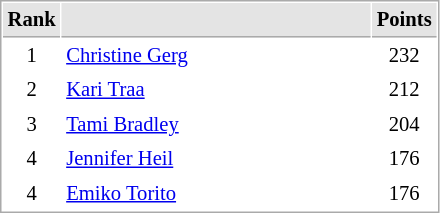<table cellspacing="1" cellpadding="3" style="border:1px solid #AAAAAA;font-size:86%">
<tr bgcolor="#E4E4E4">
<th style="border-bottom:1px solid #AAAAAA" width=10>Rank</th>
<th style="border-bottom:1px solid #AAAAAA" width=200></th>
<th style="border-bottom:1px solid #AAAAAA" width=20>Points</th>
</tr>
<tr>
<td align="center">1</td>
<td> <a href='#'>Christine Gerg</a></td>
<td align=center>232</td>
</tr>
<tr>
<td align="center">2</td>
<td> <a href='#'>Kari Traa</a></td>
<td align=center>212</td>
</tr>
<tr>
<td align="center">3</td>
<td> <a href='#'>Tami Bradley</a></td>
<td align=center>204</td>
</tr>
<tr>
<td align="center">4</td>
<td> <a href='#'>Jennifer Heil</a></td>
<td align=center>176</td>
</tr>
<tr>
<td align="center">4</td>
<td> <a href='#'>Emiko Torito</a></td>
<td align=center>176</td>
</tr>
</table>
